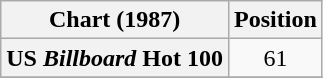<table class="wikitable plainrowheaders" style="text-align:center">
<tr>
<th scope="col">Chart (1987)</th>
<th scope="col">Position</th>
</tr>
<tr>
<th scope="row">US <em>Billboard</em> Hot 100</th>
<td>61</td>
</tr>
<tr>
</tr>
</table>
